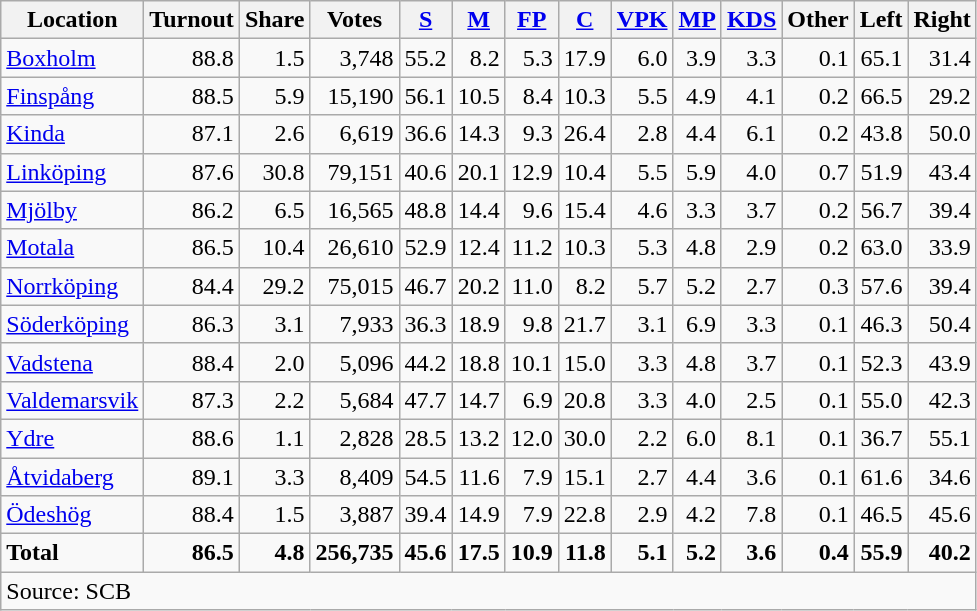<table class="wikitable sortable" style=text-align:right>
<tr>
<th>Location</th>
<th>Turnout</th>
<th>Share</th>
<th>Votes</th>
<th><a href='#'>S</a></th>
<th><a href='#'>M</a></th>
<th><a href='#'>FP</a></th>
<th><a href='#'>C</a></th>
<th><a href='#'>VPK</a></th>
<th><a href='#'>MP</a></th>
<th><a href='#'>KDS</a></th>
<th>Other</th>
<th>Left</th>
<th>Right</th>
</tr>
<tr>
<td align=left><a href='#'>Boxholm</a></td>
<td>88.8</td>
<td>1.5</td>
<td>3,748</td>
<td>55.2</td>
<td>8.2</td>
<td>5.3</td>
<td>17.9</td>
<td>6.0</td>
<td>3.9</td>
<td>3.3</td>
<td>0.1</td>
<td>65.1</td>
<td>31.4</td>
</tr>
<tr>
<td align=left><a href='#'>Finspång</a></td>
<td>88.5</td>
<td>5.9</td>
<td>15,190</td>
<td>56.1</td>
<td>10.5</td>
<td>8.4</td>
<td>10.3</td>
<td>5.5</td>
<td>4.9</td>
<td>4.1</td>
<td>0.2</td>
<td>66.5</td>
<td>29.2</td>
</tr>
<tr>
<td align=left><a href='#'>Kinda</a></td>
<td>87.1</td>
<td>2.6</td>
<td>6,619</td>
<td>36.6</td>
<td>14.3</td>
<td>9.3</td>
<td>26.4</td>
<td>2.8</td>
<td>4.4</td>
<td>6.1</td>
<td>0.2</td>
<td>43.8</td>
<td>50.0</td>
</tr>
<tr>
<td align=left><a href='#'>Linköping</a></td>
<td>87.6</td>
<td>30.8</td>
<td>79,151</td>
<td>40.6</td>
<td>20.1</td>
<td>12.9</td>
<td>10.4</td>
<td>5.5</td>
<td>5.9</td>
<td>4.0</td>
<td>0.7</td>
<td>51.9</td>
<td>43.4</td>
</tr>
<tr>
<td align=left><a href='#'>Mjölby</a></td>
<td>86.2</td>
<td>6.5</td>
<td>16,565</td>
<td>48.8</td>
<td>14.4</td>
<td>9.6</td>
<td>15.4</td>
<td>4.6</td>
<td>3.3</td>
<td>3.7</td>
<td>0.2</td>
<td>56.7</td>
<td>39.4</td>
</tr>
<tr>
<td align=left><a href='#'>Motala</a></td>
<td>86.5</td>
<td>10.4</td>
<td>26,610</td>
<td>52.9</td>
<td>12.4</td>
<td>11.2</td>
<td>10.3</td>
<td>5.3</td>
<td>4.8</td>
<td>2.9</td>
<td>0.2</td>
<td>63.0</td>
<td>33.9</td>
</tr>
<tr>
<td align=left><a href='#'>Norrköping</a></td>
<td>84.4</td>
<td>29.2</td>
<td>75,015</td>
<td>46.7</td>
<td>20.2</td>
<td>11.0</td>
<td>8.2</td>
<td>5.7</td>
<td>5.2</td>
<td>2.7</td>
<td>0.3</td>
<td>57.6</td>
<td>39.4</td>
</tr>
<tr>
<td align=left><a href='#'>Söderköping</a></td>
<td>86.3</td>
<td>3.1</td>
<td>7,933</td>
<td>36.3</td>
<td>18.9</td>
<td>9.8</td>
<td>21.7</td>
<td>3.1</td>
<td>6.9</td>
<td>3.3</td>
<td>0.1</td>
<td>46.3</td>
<td>50.4</td>
</tr>
<tr>
<td align=left><a href='#'>Vadstena</a></td>
<td>88.4</td>
<td>2.0</td>
<td>5,096</td>
<td>44.2</td>
<td>18.8</td>
<td>10.1</td>
<td>15.0</td>
<td>3.3</td>
<td>4.8</td>
<td>3.7</td>
<td>0.1</td>
<td>52.3</td>
<td>43.9</td>
</tr>
<tr>
<td align=left><a href='#'>Valdemarsvik</a></td>
<td>87.3</td>
<td>2.2</td>
<td>5,684</td>
<td>47.7</td>
<td>14.7</td>
<td>6.9</td>
<td>20.8</td>
<td>3.3</td>
<td>4.0</td>
<td>2.5</td>
<td>0.1</td>
<td>55.0</td>
<td>42.3</td>
</tr>
<tr>
<td align=left><a href='#'>Ydre</a></td>
<td>88.6</td>
<td>1.1</td>
<td>2,828</td>
<td>28.5</td>
<td>13.2</td>
<td>12.0</td>
<td>30.0</td>
<td>2.2</td>
<td>6.0</td>
<td>8.1</td>
<td>0.1</td>
<td>36.7</td>
<td>55.1</td>
</tr>
<tr>
<td align=left><a href='#'>Åtvidaberg</a></td>
<td>89.1</td>
<td>3.3</td>
<td>8,409</td>
<td>54.5</td>
<td>11.6</td>
<td>7.9</td>
<td>15.1</td>
<td>2.7</td>
<td>4.4</td>
<td>3.6</td>
<td>0.1</td>
<td>61.6</td>
<td>34.6</td>
</tr>
<tr>
<td align=left><a href='#'>Ödeshög</a></td>
<td>88.4</td>
<td>1.5</td>
<td>3,887</td>
<td>39.4</td>
<td>14.9</td>
<td>7.9</td>
<td>22.8</td>
<td>2.9</td>
<td>4.2</td>
<td>7.8</td>
<td>0.1</td>
<td>46.5</td>
<td>45.6</td>
</tr>
<tr>
<td align=left><strong>Total</strong></td>
<td><strong>86.5</strong></td>
<td><strong>4.8</strong></td>
<td><strong>256,735</strong></td>
<td><strong>45.6</strong></td>
<td><strong>17.5</strong></td>
<td><strong>10.9</strong></td>
<td><strong>11.8</strong></td>
<td><strong>5.1</strong></td>
<td><strong>5.2</strong></td>
<td><strong>3.6</strong></td>
<td><strong>0.4</strong></td>
<td><strong>55.9</strong></td>
<td><strong>40.2</strong></td>
</tr>
<tr>
<td align=left colspan=14>Source: SCB </td>
</tr>
</table>
